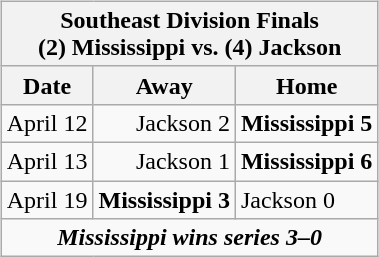<table cellspacing="10">
<tr>
<td valign="top"><br><table class="wikitable">
<tr>
<th bgcolor="#DDDDDD" colspan="4">Southeast Division Finals<br>(2) Mississippi vs. (4) Jackson</th>
</tr>
<tr>
<th>Date</th>
<th>Away</th>
<th>Home</th>
</tr>
<tr>
<td>April 12</td>
<td align="right">Jackson 2</td>
<td><strong>Mississippi 5</strong></td>
</tr>
<tr>
<td>April 13</td>
<td align="right">Jackson 1</td>
<td><strong>Mississippi 6</strong></td>
</tr>
<tr>
<td>April 19</td>
<td align="right"><strong>Mississippi 3</strong></td>
<td>Jackson 0</td>
</tr>
<tr align="center">
<td colspan="4"><strong><em>Mississippi wins series 3–0</em></strong></td>
</tr>
</table>
</td>
</tr>
</table>
